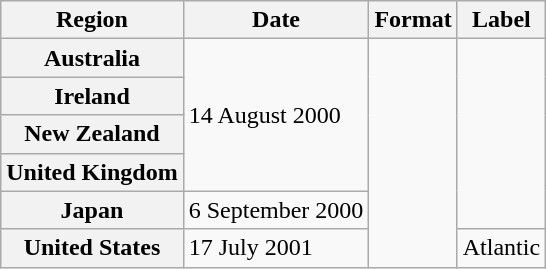<table class="wikitable plainrowheaders">
<tr>
<th>Region</th>
<th>Date</th>
<th>Format</th>
<th>Label</th>
</tr>
<tr>
<th scope="row">Australia</th>
<td rowspan="4">14 August 2000</td>
<td rowspan="6"></td>
<td rowspan="5"></td>
</tr>
<tr>
<th scope="row">Ireland</th>
</tr>
<tr>
<th scope="row">New Zealand</th>
</tr>
<tr>
<th scope="row">United Kingdom</th>
</tr>
<tr>
<th scope="row">Japan</th>
<td>6 September 2000</td>
</tr>
<tr>
<th scope="row">United States</th>
<td>17 July 2001</td>
<td>Atlantic</td>
</tr>
</table>
